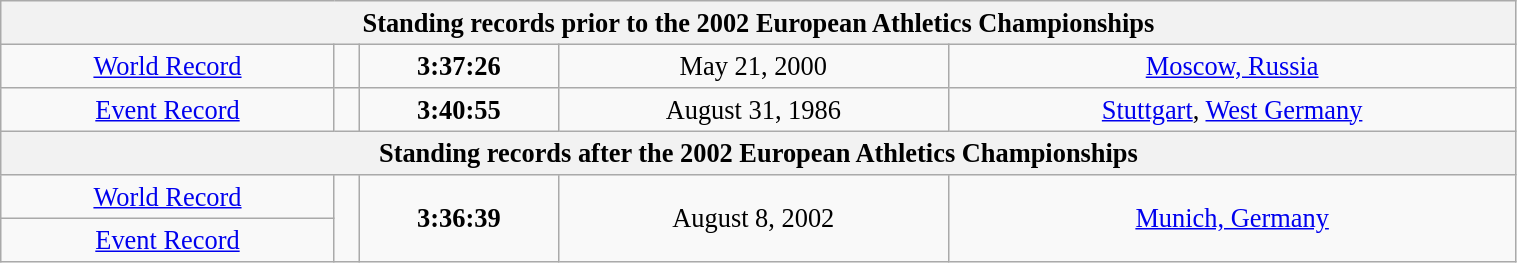<table class="wikitable" style=" text-align:center; font-size:110%;" width="80%">
<tr>
<th colspan="5">Standing records prior to the 2002 European Athletics Championships</th>
</tr>
<tr>
<td><a href='#'>World Record</a></td>
<td></td>
<td><strong>3:37:26</strong></td>
<td>May 21, 2000</td>
<td> <a href='#'>Moscow, Russia</a></td>
</tr>
<tr>
<td><a href='#'>Event Record</a></td>
<td></td>
<td><strong>3:40:55</strong></td>
<td>August 31, 1986</td>
<td> <a href='#'>Stuttgart</a>, <a href='#'>West Germany</a></td>
</tr>
<tr>
<th colspan="5">Standing records after the 2002 European Athletics Championships</th>
</tr>
<tr>
<td><a href='#'>World Record</a></td>
<td rowspan=2></td>
<td rowspan=2><strong>3:36:39</strong></td>
<td rowspan=2>August 8, 2002</td>
<td rowspan=2> <a href='#'>Munich, Germany</a></td>
</tr>
<tr>
<td><a href='#'>Event Record</a></td>
</tr>
</table>
